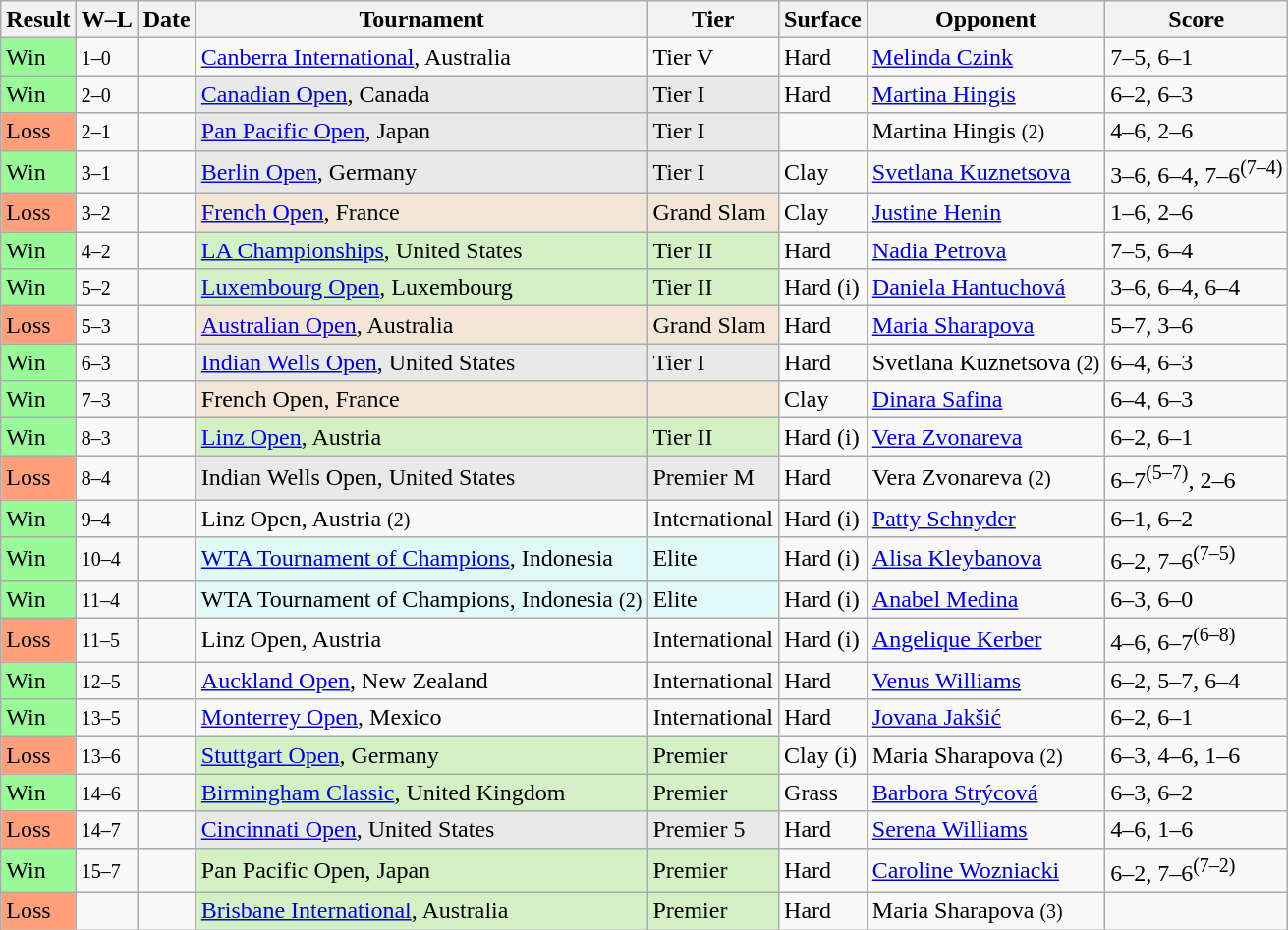<table class="sortable wikitable">
<tr>
<th>Result</th>
<th class="unsortable">W–L</th>
<th>Date</th>
<th>Tournament</th>
<th>Tier</th>
<th>Surface</th>
<th>Opponent</th>
<th class="unsortable">Score</th>
</tr>
<tr>
<td bgcolor=98FB98>Win</td>
<td><small>1–0</small></td>
<td><a href='#'></a></td>
<td><a href='#'>Canberra International</a>, Australia</td>
<td>Tier V</td>
<td>Hard</td>
<td> <a href='#'>Melinda Czink</a></td>
<td>7–5, 6–1</td>
</tr>
<tr>
<td bgcolor=98FB98>Win</td>
<td><small>2–0</small></td>
<td><a href='#'></a></td>
<td bgcolor=#E9E9E9><a href='#'>Canadian Open</a>, Canada</td>
<td bgcolor=#E9E9E9>Tier I</td>
<td>Hard</td>
<td> <a href='#'>Martina Hingis</a></td>
<td>6–2, 6–3</td>
</tr>
<tr>
<td bgcolor=#ffa07a>Loss</td>
<td><small>2–1</small></td>
<td><a href='#'></a></td>
<td bgcolor=#E9E9E9><a href='#'>Pan Pacific Open</a>, Japan</td>
<td bgcolor=#E9E9E9>Tier I</td>
<td></td>
<td> Martina Hingis <small>(2)</small></td>
<td>4–6, 2–6</td>
</tr>
<tr>
<td bgcolor=98FB98>Win</td>
<td><small>3–1</small></td>
<td></td>
<td bgcolor=#E9E9E9><a href='#'>Berlin Open</a>, Germany</td>
<td bgcolor=#E9E9E9>Tier I</td>
<td>Clay</td>
<td> <a href='#'>Svetlana Kuznetsova</a></td>
<td>3–6, 6–4, 7–6<sup>(7–4)</sup></td>
</tr>
<tr>
<td bgcolor=#ffa07a>Loss</td>
<td><small>3–2</small></td>
<td><a href='#'></a></td>
<td bgcolor=#F3E6D7><a href='#'>French Open</a>, France</td>
<td bgcolor=#F3E6D7>Grand Slam</td>
<td>Clay</td>
<td> <a href='#'>Justine Henin</a></td>
<td>1–6, 2–6</td>
</tr>
<tr>
<td bgcolor=98FB98>Win</td>
<td><small>4–2</small></td>
<td><a href='#'></a></td>
<td bgcolor=#D4F1C5><a href='#'>LA Championships</a>, United States</td>
<td bgcolor=#D4F1C5>Tier II</td>
<td>Hard</td>
<td> <a href='#'>Nadia Petrova</a></td>
<td>7–5, 6–4</td>
</tr>
<tr>
<td bgcolor=98FB98>Win</td>
<td><small>5–2</small></td>
<td><a href='#'></a></td>
<td bgcolor=#D4F1C5><a href='#'>Luxembourg Open</a>, Luxembourg</td>
<td bgcolor=#D4F1C5>Tier II</td>
<td>Hard (i)</td>
<td> <a href='#'>Daniela Hantuchová</a></td>
<td>3–6, 6–4, 6–4</td>
</tr>
<tr>
<td bgcolor=#ffa07a>Loss</td>
<td><small>5–3</small></td>
<td><a href='#'></a></td>
<td bgcolor=#F3E6D7><a href='#'>Australian Open</a>, Australia</td>
<td bgcolor=#F3E6D7>Grand Slam</td>
<td>Hard</td>
<td> <a href='#'>Maria Sharapova</a></td>
<td>5–7, 3–6</td>
</tr>
<tr>
<td bgcolor=98FB98>Win</td>
<td><small>6–3</small></td>
<td><a href='#'></a></td>
<td bgcolor=#E9E9E9><a href='#'>Indian Wells Open</a>, United States</td>
<td bgcolor=#E9E9E9>Tier I</td>
<td>Hard</td>
<td> Svetlana Kuznetsova <small>(2)</small></td>
<td>6–4, 6–3</td>
</tr>
<tr>
<td bgcolor=98FB98>Win</td>
<td><small>7–3</small></td>
<td><a href='#'></a></td>
<td bgcolor=#F3E6D7>French Open, France</td>
<td bgcolor=#F3E6D7></td>
<td>Clay</td>
<td> <a href='#'>Dinara Safina</a></td>
<td>6–4, 6–3</td>
</tr>
<tr>
<td bgcolor=98FB98>Win</td>
<td><small>8–3</small></td>
<td><a href='#'></a></td>
<td bgcolor=#D4F1C5><a href='#'>Linz Open</a>, Austria</td>
<td bgcolor=#D4F1C5>Tier II</td>
<td>Hard (i)</td>
<td> <a href='#'>Vera Zvonareva</a></td>
<td>6–2, 6–1</td>
</tr>
<tr>
<td bgcolor=#ffa07a>Loss</td>
<td><small>8–4</small></td>
<td><a href='#'></a></td>
<td bgcolor=#E9E9E9>Indian Wells Open, United States</td>
<td bgcolor=#E9E9E9>Premier M</td>
<td>Hard</td>
<td> Vera Zvonareva <small>(2)</small></td>
<td>6–7<sup>(5–7)</sup>, 2–6</td>
</tr>
<tr>
<td bgcolor=98FB98>Win</td>
<td><small>9–4</small></td>
<td><a href='#'></a></td>
<td>Linz Open, Austria <small>(2)</small></td>
<td>International</td>
<td>Hard (i)</td>
<td> <a href='#'>Patty Schnyder</a></td>
<td>6–1, 6–2</td>
</tr>
<tr>
<td bgcolor=98FB98>Win</td>
<td><small>10–4</small></td>
<td><a href='#'></a></td>
<td bgcolor=#E2FAF7><a href='#'>WTA Tournament of Champions</a>, Indonesia</td>
<td bgcolor=#E2FAF7>Elite</td>
<td>Hard (i)</td>
<td> <a href='#'>Alisa Kleybanova</a></td>
<td>6–2, 7–6<sup>(7–5)</sup></td>
</tr>
<tr>
<td bgcolor=98FB98>Win</td>
<td><small>11–4</small></td>
<td><a href='#'></a></td>
<td bgcolor=#E2FAF7>WTA Tournament of Champions, Indonesia <small>(2)</small></td>
<td bgcolor=#E2FAF7>Elite</td>
<td>Hard (i)</td>
<td> <a href='#'>Anabel Medina</a></td>
<td>6–3, 6–0</td>
</tr>
<tr>
<td bgcolor=#ffa07a>Loss</td>
<td><small>11–5</small></td>
<td><a href='#'></a></td>
<td>Linz Open, Austria</td>
<td>International</td>
<td>Hard (i)</td>
<td> <a href='#'>Angelique Kerber</a></td>
<td>4–6, 6–7<sup>(6–8)</sup></td>
</tr>
<tr>
<td bgcolor=98FB98>Win</td>
<td><small>12–5</small></td>
<td><a href='#'></a></td>
<td><a href='#'>Auckland Open</a>, New Zealand</td>
<td>International</td>
<td>Hard</td>
<td> <a href='#'>Venus Williams</a></td>
<td>6–2, 5–7, 6–4</td>
</tr>
<tr>
<td bgcolor=98FB98>Win</td>
<td><small>13–5</small></td>
<td><a href='#'></a></td>
<td><a href='#'>Monterrey Open</a>, Mexico</td>
<td>International</td>
<td>Hard</td>
<td> <a href='#'>Jovana Jakšić</a></td>
<td>6–2, 6–1</td>
</tr>
<tr>
<td bgcolor=ffa07a>Loss</td>
<td><small>13–6</small></td>
<td><a href='#'></a></td>
<td bgcolor=D4F1C5><a href='#'>Stuttgart Open</a>, Germany</td>
<td bgcolor=D4F1C5>Premier</td>
<td>Clay (i)</td>
<td> Maria Sharapova <small>(2)</small></td>
<td>6–3, 4–6, 1–6</td>
</tr>
<tr>
<td bgcolor=98FB98>Win</td>
<td><small>14–6</small></td>
<td><a href='#'></a></td>
<td bgcolor=D4F1C5><a href='#'>Birmingham Classic</a>, United Kingdom</td>
<td bgcolor=D4F1C5>Premier</td>
<td>Grass</td>
<td> <a href='#'>Barbora Strýcová</a></td>
<td>6–3, 6–2</td>
</tr>
<tr>
<td bgcolor=ffa07a>Loss</td>
<td><small>14–7</small></td>
<td><a href='#'></a></td>
<td bgcolor=#E9E9E9><a href='#'>Cincinnati Open</a>, United States</td>
<td bgcolor=#E9E9E9>Premier 5</td>
<td>Hard</td>
<td> <a href='#'>Serena Williams</a></td>
<td>4–6, 1–6</td>
</tr>
<tr>
<td bgcolor=98FB98>Win</td>
<td><small>15–7</small></td>
<td><a href='#'></a></td>
<td bgcolor=D4F1C5>Pan Pacific Open, Japan</td>
<td bgcolor=D4F1C5>Premier</td>
<td>Hard</td>
<td> <a href='#'>Caroline Wozniacki</a></td>
<td>6–2, 7–6<sup>(7–2)</sup></td>
</tr>
<tr>
<td bgcolor=ffa07a>Loss</td>
<td></td>
<td><a href='#'></a></td>
<td bgcolor=D4F1C5><a href='#'>Brisbane International</a>, Australia</td>
<td bgcolor=D4F1C5>Premier</td>
<td>Hard</td>
<td> Maria Sharapova <small>(3)</small></td>
<td></td>
</tr>
</table>
